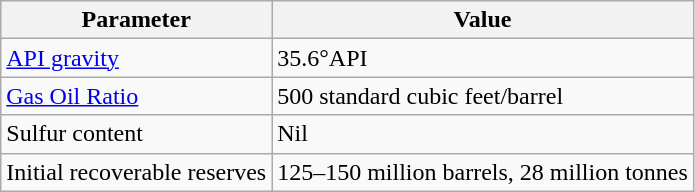<table class="wikitable">
<tr>
<th>Parameter</th>
<th>Value</th>
</tr>
<tr>
<td><a href='#'>API gravity</a></td>
<td>35.6°API</td>
</tr>
<tr>
<td><a href='#'>Gas Oil Ratio</a></td>
<td>500 standard cubic feet/barrel</td>
</tr>
<tr>
<td>Sulfur content</td>
<td>Nil</td>
</tr>
<tr>
<td>Initial recoverable reserves</td>
<td>125–150 million barrels, 28  million tonnes</td>
</tr>
</table>
